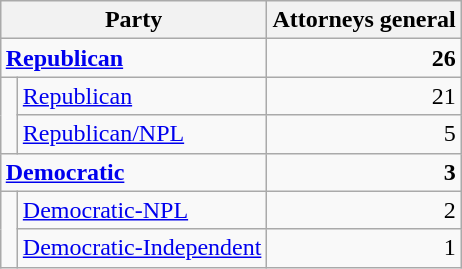<table class=wikitable style="float:right;margin:0 0 0.5em 1em;">
<tr>
<th colspan=2>Party</th>
<th>Attorneys general</th>
</tr>
<tr>
<td colspan=2><strong><a href='#'>Republican</a></strong></td>
<td align=right><strong>26</strong></td>
</tr>
<tr>
<td rowspan=2> </td>
<td><a href='#'>Republican</a></td>
<td align=right>21</td>
</tr>
<tr>
<td><a href='#'>Republican/NPL</a></td>
<td align=right>5</td>
</tr>
<tr>
<td colspan=2><strong><a href='#'>Democratic</a></strong></td>
<td align=right><strong>3</strong></td>
</tr>
<tr>
<td rowspan=2 ></td>
<td><a href='#'>Democratic-NPL</a></td>
<td align=right>2</td>
</tr>
<tr>
<td><a href='#'>Democratic-Independent</a></td>
<td align=right>1</td>
</tr>
</table>
